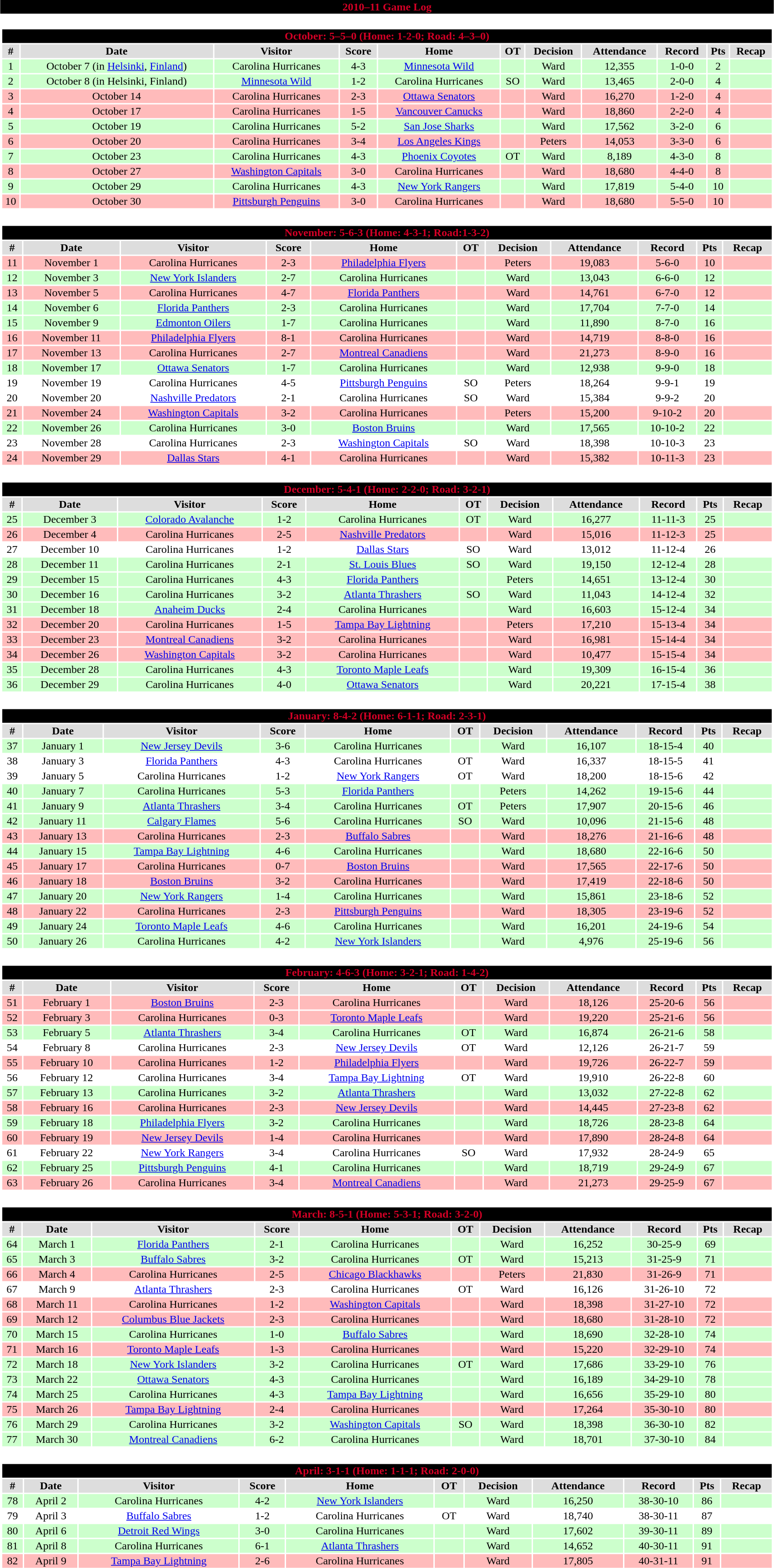<table class="toccolours" width=90% style="clear:both; margin:1.5em auto; text-align:center;">
<tr>
<th colspan=11 style="background:black;color:#d40026;">2010–11 Game Log</th>
</tr>
<tr>
<td colspan=11><br><table class="toccolours collapsible collapsed" width=100%>
<tr>
<th colspan=11 style="background:black;color:#d40026;">October: 5–5–0 (Home: 1-2-0; Road: 4–3–0)</th>
</tr>
<tr align="center" bgcolor="#dddddd">
<td><strong>#</strong></td>
<td><strong>Date</strong></td>
<td><strong>Visitor</strong></td>
<td><strong>Score</strong></td>
<td><strong>Home</strong></td>
<td><strong>OT</strong></td>
<td><strong>Decision</strong></td>
<td><strong>Attendance</strong></td>
<td><strong>Record</strong></td>
<td><strong>Pts</strong></td>
<td><strong>Recap</strong></td>
</tr>
<tr align="center" bgcolor="ccffcc">
<td>1</td>
<td>October 7 (in <a href='#'>Helsinki</a>, <a href='#'>Finland</a>)</td>
<td>Carolina Hurricanes</td>
<td>4-3</td>
<td><a href='#'>Minnesota Wild</a></td>
<td></td>
<td>Ward</td>
<td>12,355</td>
<td>1-0-0</td>
<td>2</td>
<td></td>
</tr>
<tr align="center" bgcolor="ccffcc">
<td>2</td>
<td>October 8 (in Helsinki, Finland)</td>
<td><a href='#'>Minnesota Wild</a></td>
<td>1-2</td>
<td>Carolina Hurricanes</td>
<td>SO</td>
<td>Ward</td>
<td>13,465</td>
<td>2-0-0</td>
<td>4</td>
<td></td>
</tr>
<tr align="center" bgcolor="ffbbbb">
<td>3</td>
<td>October 14</td>
<td>Carolina Hurricanes</td>
<td>2-3</td>
<td><a href='#'>Ottawa Senators</a></td>
<td></td>
<td>Ward</td>
<td>16,270</td>
<td>1-2-0</td>
<td>4</td>
<td></td>
</tr>
<tr align="center" bgcolor="ffbbbb">
<td>4</td>
<td>October 17</td>
<td>Carolina Hurricanes</td>
<td>1-5</td>
<td><a href='#'>Vancouver Canucks</a></td>
<td></td>
<td>Ward</td>
<td>18,860</td>
<td>2-2-0</td>
<td>4</td>
<td></td>
</tr>
<tr align="center" bgcolor="ccffcc">
<td>5</td>
<td>October 19</td>
<td>Carolina Hurricanes</td>
<td>5-2</td>
<td><a href='#'>San Jose Sharks</a></td>
<td></td>
<td>Ward</td>
<td>17,562</td>
<td>3-2-0</td>
<td>6</td>
<td></td>
</tr>
<tr align="center" bgcolor="ffbbbb">
<td>6</td>
<td>October 20</td>
<td>Carolina Hurricanes</td>
<td>3-4</td>
<td><a href='#'>Los Angeles Kings</a></td>
<td></td>
<td>Peters</td>
<td>14,053</td>
<td>3-3-0</td>
<td>6</td>
<td></td>
</tr>
<tr align="center" bgcolor="ccffcc">
<td>7</td>
<td>October 23</td>
<td>Carolina Hurricanes</td>
<td>4-3</td>
<td><a href='#'>Phoenix Coyotes</a></td>
<td>OT</td>
<td>Ward</td>
<td>8,189</td>
<td>4-3-0</td>
<td>8</td>
<td></td>
</tr>
<tr align="center" bgcolor="ffbbbb">
<td>8</td>
<td>October 27</td>
<td><a href='#'>Washington Capitals</a></td>
<td>3-0</td>
<td>Carolina Hurricanes</td>
<td></td>
<td>Ward</td>
<td>18,680</td>
<td>4-4-0</td>
<td>8</td>
<td></td>
</tr>
<tr align="center" bgcolor="ccffcc">
<td>9</td>
<td>October 29</td>
<td>Carolina Hurricanes</td>
<td>4-3</td>
<td><a href='#'>New York Rangers</a></td>
<td></td>
<td>Ward</td>
<td>17,819</td>
<td>5-4-0</td>
<td>10</td>
<td></td>
</tr>
<tr align="center" bgcolor="ffbbbb">
<td>10</td>
<td>October 30</td>
<td><a href='#'>Pittsburgh Penguins</a></td>
<td>3-0</td>
<td>Carolina Hurricanes</td>
<td></td>
<td>Ward</td>
<td>18,680</td>
<td>5-5-0</td>
<td>10</td>
<td></td>
</tr>
</table>
</td>
</tr>
<tr>
<td colspan=11><br><table class="toccolours collapsible collapsed" width=100%>
<tr>
<th colspan=11 style="background:black;color:#d40026;">November: 5-6-3 (Home: 4-3-1; Road:1-3-2)</th>
</tr>
<tr align="center" bgcolor="#dddddd">
<td><strong>#</strong></td>
<td><strong>Date</strong></td>
<td><strong>Visitor</strong></td>
<td><strong>Score</strong></td>
<td><strong>Home</strong></td>
<td><strong>OT</strong></td>
<td><strong>Decision</strong></td>
<td><strong>Attendance</strong></td>
<td><strong>Record</strong></td>
<td><strong>Pts</strong></td>
<td><strong>Recap</strong></td>
</tr>
<tr align="center" bgcolor="ffbbbb">
<td>11</td>
<td>November 1</td>
<td>Carolina Hurricanes</td>
<td>2-3</td>
<td><a href='#'>Philadelphia Flyers</a></td>
<td></td>
<td>Peters</td>
<td>19,083</td>
<td>5-6-0</td>
<td>10</td>
<td></td>
</tr>
<tr align="center" bgcolor="ccffcc">
<td>12</td>
<td>November 3</td>
<td><a href='#'>New York Islanders</a></td>
<td>2-7</td>
<td>Carolina Hurricanes</td>
<td></td>
<td>Ward</td>
<td>13,043</td>
<td>6-6-0</td>
<td>12</td>
<td></td>
</tr>
<tr align="center" bgcolor="ffbbbb">
<td>13</td>
<td>November 5</td>
<td>Carolina Hurricanes</td>
<td>4-7</td>
<td><a href='#'>Florida Panthers</a></td>
<td></td>
<td>Ward</td>
<td>14,761</td>
<td>6-7-0</td>
<td>12</td>
<td></td>
</tr>
<tr align="center" bgcolor="ccffcc">
<td>14</td>
<td>November 6</td>
<td><a href='#'>Florida Panthers</a></td>
<td>2-3</td>
<td>Carolina Hurricanes</td>
<td></td>
<td>Ward</td>
<td>17,704</td>
<td>7-7-0</td>
<td>14</td>
<td></td>
</tr>
<tr align="center" bgcolor="ccffcc">
<td>15</td>
<td>November 9</td>
<td><a href='#'>Edmonton Oilers</a></td>
<td>1-7</td>
<td>Carolina Hurricanes</td>
<td></td>
<td>Ward</td>
<td>11,890</td>
<td>8-7-0</td>
<td>16</td>
<td></td>
</tr>
<tr align="center" bgcolor="ffbbbb">
<td>16</td>
<td>November 11</td>
<td><a href='#'>Philadelphia Flyers</a></td>
<td>8-1</td>
<td>Carolina Hurricanes</td>
<td></td>
<td>Ward</td>
<td>14,719</td>
<td>8-8-0</td>
<td>16</td>
<td></td>
</tr>
<tr align="center" bgcolor="ffbbbb">
<td>17</td>
<td>November 13</td>
<td>Carolina Hurricanes</td>
<td>2-7</td>
<td><a href='#'>Montreal Canadiens</a></td>
<td></td>
<td>Ward</td>
<td>21,273</td>
<td>8-9-0</td>
<td>16</td>
<td></td>
</tr>
<tr align="center" bgcolor="ccffcc">
<td>18</td>
<td>November 17</td>
<td><a href='#'>Ottawa Senators</a></td>
<td>1-7</td>
<td>Carolina Hurricanes</td>
<td></td>
<td>Ward</td>
<td>12,938</td>
<td>9-9-0</td>
<td>18</td>
<td></td>
</tr>
<tr align="center" bgcolor="white">
<td>19</td>
<td>November 19</td>
<td>Carolina Hurricanes</td>
<td>4-5</td>
<td><a href='#'>Pittsburgh Penguins</a></td>
<td>SO</td>
<td>Peters</td>
<td>18,264</td>
<td>9-9-1</td>
<td>19</td>
<td></td>
</tr>
<tr align="center" bgcolor="white">
<td>20</td>
<td>November 20</td>
<td><a href='#'>Nashville Predators</a></td>
<td>2-1</td>
<td>Carolina Hurricanes</td>
<td>SO</td>
<td>Ward</td>
<td>15,384</td>
<td>9-9-2</td>
<td>20</td>
<td></td>
</tr>
<tr align="center" bgcolor="ffbbbb">
<td>21</td>
<td>November 24</td>
<td><a href='#'>Washington Capitals</a></td>
<td>3-2</td>
<td>Carolina Hurricanes</td>
<td></td>
<td>Peters</td>
<td>15,200</td>
<td>9-10-2</td>
<td>20</td>
<td></td>
</tr>
<tr align="center" bgcolor="ccffcc">
<td>22</td>
<td>November 26</td>
<td>Carolina Hurricanes</td>
<td>3-0</td>
<td><a href='#'>Boston Bruins</a></td>
<td></td>
<td>Ward</td>
<td>17,565</td>
<td>10-10-2</td>
<td>22</td>
<td></td>
</tr>
<tr align="center" bgcolor="white">
<td>23</td>
<td>November 28</td>
<td>Carolina Hurricanes</td>
<td>2-3</td>
<td><a href='#'>Washington Capitals</a></td>
<td>SO</td>
<td>Ward</td>
<td>18,398</td>
<td>10-10-3</td>
<td>23</td>
<td></td>
</tr>
<tr align="center" bgcolor="ffbbbb">
<td>24</td>
<td>November 29</td>
<td><a href='#'>Dallas Stars</a></td>
<td>4-1</td>
<td>Carolina Hurricanes</td>
<td></td>
<td>Ward</td>
<td>15,382</td>
<td>10-11-3</td>
<td>23</td>
<td></td>
</tr>
</table>
</td>
</tr>
<tr>
<td colspan=11><br><table class="toccolours collapsible collapsed" width=100%>
<tr>
<th colspan=11 style="background:black;color:#d40026;">December: 5-4-1 (Home: 2-2-0; Road: 3-2-1)</th>
</tr>
<tr align="center" bgcolor="#dddddd">
<td><strong>#</strong></td>
<td><strong>Date</strong></td>
<td><strong>Visitor</strong></td>
<td><strong>Score</strong></td>
<td><strong>Home</strong></td>
<td><strong>OT</strong></td>
<td><strong>Decision</strong></td>
<td><strong>Attendance</strong></td>
<td><strong>Record</strong></td>
<td><strong>Pts</strong></td>
<td><strong>Recap</strong></td>
</tr>
<tr align="center" bgcolor="ccffcc">
<td>25</td>
<td>December 3</td>
<td><a href='#'>Colorado Avalanche</a></td>
<td>1-2</td>
<td>Carolina Hurricanes</td>
<td>OT</td>
<td>Ward</td>
<td>16,277</td>
<td>11-11-3</td>
<td>25</td>
<td></td>
</tr>
<tr align="center" bgcolor="ffbbbb">
<td>26</td>
<td>December 4</td>
<td>Carolina Hurricanes</td>
<td>2-5</td>
<td><a href='#'>Nashville Predators</a></td>
<td></td>
<td>Ward</td>
<td>15,016</td>
<td>11-12-3</td>
<td>25</td>
<td></td>
</tr>
<tr align="center" bgcolor="white">
<td>27</td>
<td>December 10</td>
<td>Carolina Hurricanes</td>
<td>1-2</td>
<td><a href='#'>Dallas Stars</a></td>
<td>SO</td>
<td>Ward</td>
<td>13,012</td>
<td>11-12-4</td>
<td>26</td>
<td></td>
</tr>
<tr align="center" bgcolor="ccffcc">
<td>28</td>
<td>December 11</td>
<td>Carolina Hurricanes</td>
<td>2-1</td>
<td><a href='#'>St. Louis Blues</a></td>
<td>SO</td>
<td>Ward</td>
<td>19,150</td>
<td>12-12-4</td>
<td>28</td>
<td></td>
</tr>
<tr align="center" bgcolor="ccffcc">
<td>29</td>
<td>December 15</td>
<td>Carolina Hurricanes</td>
<td>4-3</td>
<td><a href='#'>Florida Panthers</a></td>
<td></td>
<td>Peters</td>
<td>14,651</td>
<td>13-12-4</td>
<td>30</td>
<td></td>
</tr>
<tr align="center" bgcolor="ccffcc">
<td>30</td>
<td>December 16</td>
<td>Carolina Hurricanes</td>
<td>3-2</td>
<td><a href='#'>Atlanta Thrashers</a></td>
<td>SO</td>
<td>Ward</td>
<td>11,043</td>
<td>14-12-4</td>
<td>32</td>
<td></td>
</tr>
<tr align="center" bgcolor="ccffcc">
<td>31</td>
<td>December 18</td>
<td><a href='#'>Anaheim Ducks</a></td>
<td>2-4</td>
<td>Carolina Hurricanes</td>
<td></td>
<td>Ward</td>
<td>16,603</td>
<td>15-12-4</td>
<td>34</td>
<td></td>
</tr>
<tr align="center" bgcolor="ffbbbb">
<td>32</td>
<td>December 20</td>
<td>Carolina Hurricanes</td>
<td>1-5</td>
<td><a href='#'>Tampa Bay Lightning</a></td>
<td></td>
<td>Peters</td>
<td>17,210</td>
<td>15-13-4</td>
<td>34</td>
<td></td>
</tr>
<tr align="center" bgcolor="ffbbbb">
<td>33</td>
<td>December 23</td>
<td><a href='#'>Montreal Canadiens</a></td>
<td>3-2</td>
<td>Carolina Hurricanes</td>
<td></td>
<td>Ward</td>
<td>16,981</td>
<td>15-14-4</td>
<td>34</td>
<td></td>
</tr>
<tr align="center" bgcolor="ffbbbb">
<td>34</td>
<td>December 26</td>
<td><a href='#'>Washington Capitals</a></td>
<td>3-2</td>
<td>Carolina Hurricanes</td>
<td></td>
<td>Ward</td>
<td>10,477</td>
<td>15-15-4</td>
<td>34</td>
<td></td>
</tr>
<tr align="center" bgcolor="ccffcc">
<td>35</td>
<td>December 28</td>
<td>Carolina Hurricanes</td>
<td>4-3</td>
<td><a href='#'>Toronto Maple Leafs</a></td>
<td></td>
<td>Ward</td>
<td>19,309</td>
<td>16-15-4</td>
<td>36</td>
<td></td>
</tr>
<tr align="center" bgcolor="ccffcc">
<td>36</td>
<td>December 29</td>
<td>Carolina Hurricanes</td>
<td>4-0</td>
<td><a href='#'>Ottawa Senators</a></td>
<td></td>
<td>Ward</td>
<td>20,221</td>
<td>17-15-4</td>
<td>38</td>
<td></td>
</tr>
</table>
</td>
</tr>
<tr>
<td colspan=11><br><table class="toccolours collapsible collapsed" width=100%>
<tr>
<th colspan=11 style="background:black;color:#d40026;">January: 8-4-2 (Home: 6-1-1; Road: 2-3-1)</th>
</tr>
<tr align="center" bgcolor="#dddddd">
<td><strong>#</strong></td>
<td><strong>Date</strong></td>
<td><strong>Visitor</strong></td>
<td><strong>Score</strong></td>
<td><strong>Home</strong></td>
<td><strong>OT</strong></td>
<td><strong>Decision</strong></td>
<td><strong>Attendance</strong></td>
<td><strong>Record</strong></td>
<td><strong>Pts</strong></td>
<td><strong>Recap</strong></td>
</tr>
<tr align="center" bgcolor="ccffcc">
<td>37</td>
<td>January 1</td>
<td><a href='#'>New Jersey Devils</a></td>
<td>3-6</td>
<td>Carolina Hurricanes</td>
<td></td>
<td>Ward</td>
<td>16,107</td>
<td>18-15-4</td>
<td>40</td>
<td></td>
</tr>
<tr align="center" bgcolor="white">
<td>38</td>
<td>January 3</td>
<td><a href='#'>Florida Panthers</a></td>
<td>4-3</td>
<td>Carolina Hurricanes</td>
<td>OT</td>
<td>Ward</td>
<td>16,337</td>
<td>18-15-5</td>
<td>41</td>
<td></td>
</tr>
<tr align="center" bgcolor="white">
<td>39</td>
<td>January 5</td>
<td>Carolina Hurricanes</td>
<td>1-2</td>
<td><a href='#'>New York Rangers</a></td>
<td>OT</td>
<td>Ward</td>
<td>18,200</td>
<td>18-15-6</td>
<td>42</td>
<td></td>
</tr>
<tr align="center" bgcolor="ccffcc">
<td>40</td>
<td>January 7</td>
<td>Carolina Hurricanes</td>
<td>5-3</td>
<td><a href='#'>Florida Panthers</a></td>
<td></td>
<td>Peters</td>
<td>14,262</td>
<td>19-15-6</td>
<td>44</td>
<td></td>
</tr>
<tr align="center" bgcolor="ccffcc">
<td>41</td>
<td>January 9</td>
<td><a href='#'>Atlanta Thrashers</a></td>
<td>3-4</td>
<td>Carolina Hurricanes</td>
<td>OT</td>
<td>Peters</td>
<td>17,907</td>
<td>20-15-6</td>
<td>46</td>
<td></td>
</tr>
<tr align="center" bgcolor="ccffcc">
<td>42</td>
<td>January 11</td>
<td><a href='#'>Calgary Flames</a></td>
<td>5-6</td>
<td>Carolina Hurricanes</td>
<td>SO</td>
<td>Ward</td>
<td>10,096</td>
<td>21-15-6</td>
<td>48</td>
<td></td>
</tr>
<tr align="center" bgcolor="ffbbbb">
<td>43</td>
<td>January 13</td>
<td>Carolina Hurricanes</td>
<td>2-3</td>
<td><a href='#'>Buffalo Sabres</a></td>
<td></td>
<td>Ward</td>
<td>18,276</td>
<td>21-16-6</td>
<td>48</td>
<td></td>
</tr>
<tr align="center" bgcolor="ccffcc">
<td>44</td>
<td>January 15</td>
<td><a href='#'>Tampa Bay Lightning</a></td>
<td>4-6</td>
<td>Carolina Hurricanes</td>
<td></td>
<td>Ward</td>
<td>18,680</td>
<td>22-16-6</td>
<td>50</td>
<td></td>
</tr>
<tr align="center" bgcolor="ffbbbb">
<td>45</td>
<td>January 17</td>
<td>Carolina Hurricanes</td>
<td>0-7</td>
<td><a href='#'>Boston Bruins</a></td>
<td></td>
<td>Ward</td>
<td>17,565</td>
<td>22-17-6</td>
<td>50</td>
<td></td>
</tr>
<tr align="center" bgcolor="ffbbbb">
<td>46</td>
<td>January 18</td>
<td><a href='#'>Boston Bruins</a></td>
<td>3-2</td>
<td>Carolina Hurricanes</td>
<td></td>
<td>Ward</td>
<td>17,419</td>
<td>22-18-6</td>
<td>50</td>
<td></td>
</tr>
<tr align="center" bgcolor="ccffcc">
<td>47</td>
<td>January 20</td>
<td><a href='#'>New York Rangers</a></td>
<td>1-4</td>
<td>Carolina Hurricanes</td>
<td></td>
<td>Ward</td>
<td>15,861</td>
<td>23-18-6</td>
<td>52</td>
<td></td>
</tr>
<tr align="center" bgcolor="ffbbbb">
<td>48</td>
<td>January 22</td>
<td>Carolina Hurricanes</td>
<td>2-3</td>
<td><a href='#'>Pittsburgh Penguins</a></td>
<td></td>
<td>Ward</td>
<td>18,305</td>
<td>23-19-6</td>
<td>52</td>
<td></td>
</tr>
<tr align="center" bgcolor="ccffcc">
<td>49</td>
<td>January 24</td>
<td><a href='#'>Toronto Maple Leafs</a></td>
<td>4-6</td>
<td>Carolina Hurricanes</td>
<td></td>
<td>Ward</td>
<td>16,201</td>
<td>24-19-6</td>
<td>54</td>
<td></td>
</tr>
<tr align="center" bgcolor="ccffcc">
<td>50</td>
<td>January 26</td>
<td>Carolina Hurricanes</td>
<td>4-2</td>
<td><a href='#'>New York Islanders</a></td>
<td></td>
<td>Ward</td>
<td>4,976</td>
<td>25-19-6</td>
<td>56</td>
<td></td>
</tr>
</table>
</td>
</tr>
<tr>
<td colspan=11><br><table class="toccolours collapsible collapsed" width=100%>
<tr>
<th colspan=11 style="background:black;color:#d40026;">February: 4-6-3 (Home: 3-2-1; Road: 1-4-2)</th>
</tr>
<tr align="center" bgcolor="#dddddd">
<td><strong>#</strong></td>
<td><strong>Date</strong></td>
<td><strong>Visitor</strong></td>
<td><strong>Score</strong></td>
<td><strong>Home</strong></td>
<td><strong>OT</strong></td>
<td><strong>Decision</strong></td>
<td><strong>Attendance</strong></td>
<td><strong>Record</strong></td>
<td><strong>Pts</strong></td>
<td><strong>Recap</strong></td>
</tr>
<tr align="center" bgcolor="ffbbbb">
<td>51</td>
<td>February 1</td>
<td><a href='#'>Boston Bruins</a></td>
<td>2-3</td>
<td>Carolina Hurricanes</td>
<td></td>
<td>Ward</td>
<td>18,126</td>
<td>25-20-6</td>
<td>56</td>
<td></td>
</tr>
<tr align="center" bgcolor="ffbbbb">
<td>52</td>
<td>February 3</td>
<td>Carolina Hurricanes</td>
<td>0-3</td>
<td><a href='#'>Toronto Maple Leafs</a></td>
<td></td>
<td>Ward</td>
<td>19,220</td>
<td>25-21-6</td>
<td>56</td>
<td></td>
</tr>
<tr align="center" bgcolor="ccffcc">
<td>53</td>
<td>February 5</td>
<td><a href='#'>Atlanta Thrashers</a></td>
<td>3-4</td>
<td>Carolina Hurricanes</td>
<td>OT</td>
<td>Ward</td>
<td>16,874</td>
<td>26-21-6</td>
<td>58</td>
<td></td>
</tr>
<tr align="center" bgcolor="white">
<td>54</td>
<td>February 8</td>
<td>Carolina Hurricanes</td>
<td>2-3</td>
<td><a href='#'>New Jersey Devils</a></td>
<td>OT</td>
<td>Ward</td>
<td>12,126</td>
<td>26-21-7</td>
<td>59</td>
<td></td>
</tr>
<tr align="center" bgcolor="ffbbbb">
<td>55</td>
<td>February 10</td>
<td>Carolina Hurricanes</td>
<td>1-2</td>
<td><a href='#'>Philadelphia Flyers</a></td>
<td></td>
<td>Ward</td>
<td>19,726</td>
<td>26-22-7</td>
<td>59</td>
<td></td>
</tr>
<tr align="center" bgcolor="white">
<td>56</td>
<td>February 12</td>
<td>Carolina Hurricanes</td>
<td>3-4</td>
<td><a href='#'>Tampa Bay Lightning</a></td>
<td>OT</td>
<td>Ward</td>
<td>19,910</td>
<td>26-22-8</td>
<td>60</td>
<td></td>
</tr>
<tr align="center" bgcolor="ccffcc">
<td>57</td>
<td>February 13</td>
<td>Carolina Hurricanes</td>
<td>3-2</td>
<td><a href='#'>Atlanta Thrashers</a></td>
<td></td>
<td>Ward</td>
<td>13,032</td>
<td>27-22-8</td>
<td>62</td>
<td></td>
</tr>
<tr align="center" bgcolor="ffbbbb">
<td>58</td>
<td>February 16</td>
<td>Carolina Hurricanes</td>
<td>2-3</td>
<td><a href='#'>New Jersey Devils</a></td>
<td></td>
<td>Ward</td>
<td>14,445</td>
<td>27-23-8</td>
<td>62</td>
<td><br></td>
</tr>
<tr align="center" bgcolor="ccffcc">
<td>59</td>
<td>February 18</td>
<td><a href='#'>Philadelphia Flyers</a></td>
<td>3-2</td>
<td>Carolina Hurricanes</td>
<td></td>
<td>Ward</td>
<td>18,726</td>
<td>28-23-8</td>
<td>64</td>
<td><br></td>
</tr>
<tr align="center" bgcolor="ffbbbb">
<td>60</td>
<td>February 19</td>
<td><a href='#'>New Jersey Devils</a></td>
<td>1-4</td>
<td>Carolina Hurricanes</td>
<td></td>
<td>Ward</td>
<td>17,890</td>
<td>28-24-8</td>
<td>64</td>
<td><br></td>
</tr>
<tr align="center" bgcolor="white">
<td>61</td>
<td>February 22</td>
<td><a href='#'>New York Rangers</a></td>
<td>3-4</td>
<td>Carolina Hurricanes</td>
<td>SO</td>
<td>Ward</td>
<td>17,932</td>
<td>28-24-9</td>
<td>65</td>
<td><br></td>
</tr>
<tr align="center" bgcolor="ccffcc">
<td>62</td>
<td>February 25</td>
<td><a href='#'>Pittsburgh Penguins</a></td>
<td>4-1</td>
<td>Carolina Hurricanes</td>
<td></td>
<td>Ward</td>
<td>18,719</td>
<td>29-24-9</td>
<td>67</td>
<td><br></td>
</tr>
<tr align="center" bgcolor="ffbbbb">
<td>63</td>
<td>February 26</td>
<td>Carolina Hurricanes</td>
<td>3-4</td>
<td><a href='#'>Montreal Canadiens</a></td>
<td></td>
<td>Ward</td>
<td>21,273</td>
<td>29-25-9</td>
<td>67</td>
<td><br></td>
</tr>
</table>
</td>
</tr>
<tr>
<td colspan=11><br><table class="toccolours collapsible collapsed" width=100%>
<tr>
<th colspan=11 style="background:black;color:#d40026;">March: 8-5-1 (Home: 5-3-1; Road: 3-2-0)</th>
</tr>
<tr align="center" bgcolor="#dddddd">
<td><strong>#</strong></td>
<td><strong>Date</strong></td>
<td><strong>Visitor</strong></td>
<td><strong>Score</strong></td>
<td><strong>Home</strong></td>
<td><strong>OT</strong></td>
<td><strong>Decision</strong></td>
<td><strong>Attendance</strong></td>
<td><strong>Record</strong></td>
<td><strong>Pts</strong></td>
<td><strong>Recap</strong></td>
</tr>
<tr align="center" bgcolor="ccffcc">
<td>64</td>
<td>March 1</td>
<td><a href='#'>Florida Panthers</a></td>
<td>2-1</td>
<td>Carolina Hurricanes</td>
<td></td>
<td>Ward</td>
<td>16,252</td>
<td>30-25-9</td>
<td>69</td>
<td><br></td>
</tr>
<tr align="center" bgcolor="ccffcc">
<td>65</td>
<td>March 3</td>
<td><a href='#'>Buffalo Sabres</a></td>
<td>3-2</td>
<td>Carolina Hurricanes</td>
<td>OT</td>
<td>Ward</td>
<td>15,213</td>
<td>31-25-9</td>
<td>71</td>
<td><br></td>
</tr>
<tr align="center" bgcolor="ffbbbb">
<td>66</td>
<td>March 4</td>
<td>Carolina Hurricanes</td>
<td>2-5</td>
<td><a href='#'>Chicago Blackhawks</a></td>
<td></td>
<td>Peters</td>
<td>21,830</td>
<td>31-26-9</td>
<td>71</td>
<td><br></td>
</tr>
<tr align="center" bgcolor="white">
<td>67</td>
<td>March 9</td>
<td><a href='#'>Atlanta Thrashers</a></td>
<td>2-3</td>
<td>Carolina Hurricanes</td>
<td>OT</td>
<td>Ward</td>
<td>16,126</td>
<td>31-26-10</td>
<td>72</td>
<td><br></td>
</tr>
<tr align="center" bgcolor="ffbbbb">
<td>68</td>
<td>March 11</td>
<td>Carolina Hurricanes</td>
<td>1-2</td>
<td><a href='#'>Washington Capitals</a></td>
<td></td>
<td>Ward</td>
<td>18,398</td>
<td>31-27-10</td>
<td>72</td>
<td><br></td>
</tr>
<tr align="center" bgcolor="ffbbbb">
<td>69</td>
<td>March 12</td>
<td><a href='#'>Columbus Blue Jackets</a></td>
<td>2-3</td>
<td>Carolina Hurricanes</td>
<td></td>
<td>Ward</td>
<td>18,680</td>
<td>31-28-10</td>
<td>72</td>
<td><br></td>
</tr>
<tr align="center" bgcolor="CCFFCC">
<td>70</td>
<td>March 15</td>
<td>Carolina Hurricanes</td>
<td>1-0</td>
<td><a href='#'>Buffalo Sabres</a></td>
<td></td>
<td>Ward</td>
<td>18,690</td>
<td>32-28-10</td>
<td>74</td>
<td></td>
</tr>
<tr align="center" bgcolor="ffbbbb">
<td>71</td>
<td>March 16</td>
<td><a href='#'>Toronto Maple Leafs</a></td>
<td>1-3</td>
<td>Carolina Hurricanes</td>
<td></td>
<td>Ward</td>
<td>15,220</td>
<td>32-29-10</td>
<td>74</td>
<td></td>
</tr>
<tr align="center" bgcolor="ccffcc">
<td>72</td>
<td>March 18</td>
<td><a href='#'>New York Islanders</a></td>
<td>3-2</td>
<td>Carolina Hurricanes</td>
<td>OT</td>
<td>Ward</td>
<td>17,686</td>
<td>33-29-10</td>
<td>76</td>
<td></td>
</tr>
<tr align="center" bgcolor="ccffcc">
<td>73</td>
<td>March 22</td>
<td><a href='#'>Ottawa Senators</a></td>
<td>4-3</td>
<td>Carolina Hurricanes</td>
<td></td>
<td>Ward</td>
<td>16,189</td>
<td>34-29-10</td>
<td>78</td>
<td></td>
</tr>
<tr align="center" bgcolor="ccffcc">
<td>74</td>
<td>March 25</td>
<td>Carolina Hurricanes</td>
<td>4-3</td>
<td><a href='#'>Tampa Bay Lightning</a></td>
<td></td>
<td>Ward</td>
<td>16,656</td>
<td>35-29-10</td>
<td>80</td>
<td></td>
</tr>
<tr align="center" bgcolor="ffbbbb">
<td>75</td>
<td>March 26</td>
<td><a href='#'>Tampa Bay Lightning</a></td>
<td>2-4</td>
<td>Carolina Hurricanes</td>
<td></td>
<td>Ward</td>
<td>17,264</td>
<td>35-30-10</td>
<td>80</td>
<td></td>
</tr>
<tr align="center" bgcolor="ccffcc">
<td>76</td>
<td>March 29</td>
<td>Carolina Hurricanes</td>
<td>3-2</td>
<td><a href='#'>Washington Capitals</a></td>
<td>SO</td>
<td>Ward</td>
<td>18,398</td>
<td>36-30-10</td>
<td>82</td>
<td></td>
</tr>
<tr align="center"  bgcolor="ccffcc">
<td>77</td>
<td>March 30</td>
<td><a href='#'>Montreal Canadiens</a></td>
<td>6-2</td>
<td>Carolina Hurricanes</td>
<td></td>
<td>Ward</td>
<td>18,701</td>
<td>37-30-10</td>
<td>84</td>
<td></td>
</tr>
</table>
</td>
</tr>
<tr>
<td colspan=11><br><table class="toccolours collapsible collapsed" width=100%>
<tr>
<th colspan=11 style="background:black;color:#d40026;">April: 3-1-1 (Home: 1-1-1; Road: 2-0-0)</th>
</tr>
<tr align="center" bgcolor="#dddddd">
<td><strong>#</strong></td>
<td><strong>Date</strong></td>
<td><strong>Visitor</strong></td>
<td><strong>Score</strong></td>
<td><strong>Home</strong></td>
<td><strong>OT</strong></td>
<td><strong>Decision</strong></td>
<td><strong>Attendance</strong></td>
<td><strong>Record</strong></td>
<td><strong>Pts</strong></td>
<td><strong>Recap</strong></td>
</tr>
<tr align="center" bgcolor="ccffcc">
<td>78</td>
<td>April 2</td>
<td>Carolina Hurricanes</td>
<td>4-2</td>
<td><a href='#'>New York Islanders</a></td>
<td></td>
<td>Ward</td>
<td>16,250</td>
<td>38-30-10</td>
<td>86</td>
<td></td>
</tr>
<tr align="center" bgcolor="white">
<td>79</td>
<td>April 3</td>
<td><a href='#'>Buffalo Sabres</a></td>
<td>1-2</td>
<td>Carolina Hurricanes</td>
<td>OT</td>
<td>Ward</td>
<td>18,740</td>
<td>38-30-11</td>
<td>87</td>
<td></td>
</tr>
<tr align="center" bgcolor="ccffcc">
<td>80</td>
<td>April 6</td>
<td><a href='#'>Detroit Red Wings</a></td>
<td>3-0</td>
<td>Carolina Hurricanes</td>
<td></td>
<td>Ward</td>
<td>17,602</td>
<td>39-30-11</td>
<td>89</td>
<td></td>
</tr>
<tr align="center"  bgcolor="ccffcc">
<td>81</td>
<td>April 8</td>
<td>Carolina Hurricanes</td>
<td>6-1</td>
<td><a href='#'>Atlanta Thrashers</a></td>
<td></td>
<td>Ward</td>
<td>14,652</td>
<td>40-30-11</td>
<td>91</td>
<td></td>
</tr>
<tr align="center" bgcolor="ffbbbb">
<td>82</td>
<td>April 9</td>
<td><a href='#'>Tampa Bay Lightning</a></td>
<td>2-6</td>
<td>Carolina Hurricanes</td>
<td></td>
<td>Ward</td>
<td>17,805</td>
<td>40-31-11</td>
<td>91</td>
<td></td>
</tr>
</table>
</td>
</tr>
</table>
